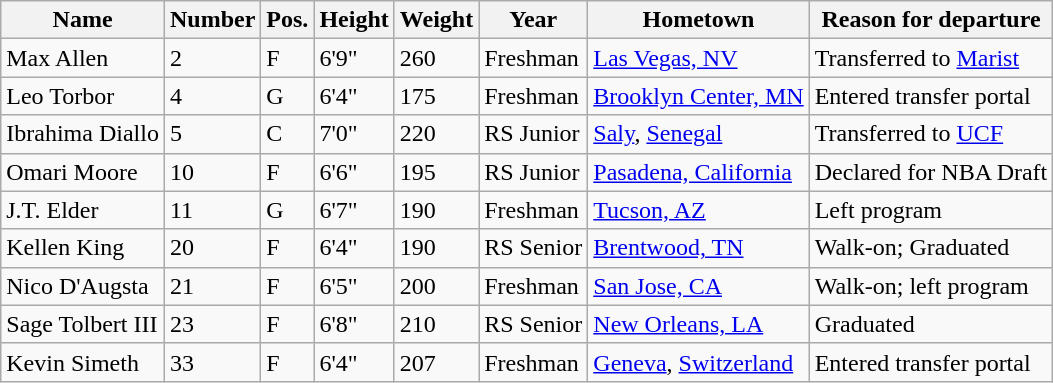<table class="wikitable sortable" border="1">
<tr>
<th>Name</th>
<th>Number</th>
<th>Pos.</th>
<th>Height</th>
<th>Weight</th>
<th>Year</th>
<th>Hometown</th>
<th class="unsortable">Reason for departure</th>
</tr>
<tr>
<td>Max Allen</td>
<td>2</td>
<td>F</td>
<td>6'9"</td>
<td>260</td>
<td>Freshman</td>
<td><a href='#'>Las Vegas, NV</a></td>
<td>Transferred to <a href='#'>Marist</a></td>
</tr>
<tr>
<td>Leo Torbor</td>
<td>4</td>
<td>G</td>
<td>6'4"</td>
<td>175</td>
<td>Freshman</td>
<td><a href='#'>Brooklyn Center, MN</a></td>
<td>Entered transfer portal</td>
</tr>
<tr>
<td>Ibrahima Diallo</td>
<td>5</td>
<td>C</td>
<td>7'0"</td>
<td>220</td>
<td>RS Junior</td>
<td><a href='#'>Saly</a>, <a href='#'>Senegal</a></td>
<td>Transferred to <a href='#'>UCF</a></td>
</tr>
<tr>
<td>Omari Moore</td>
<td>10</td>
<td>F</td>
<td>6'6"</td>
<td>195</td>
<td>RS Junior</td>
<td><a href='#'>Pasadena, California</a></td>
<td>Declared for NBA Draft</td>
</tr>
<tr>
<td>J.T. Elder</td>
<td>11</td>
<td>G</td>
<td>6'7"</td>
<td>190</td>
<td>Freshman</td>
<td><a href='#'>Tucson, AZ</a></td>
<td>Left program</td>
</tr>
<tr>
<td>Kellen King</td>
<td>20</td>
<td>F</td>
<td>6'4"</td>
<td>190</td>
<td>RS Senior</td>
<td><a href='#'>Brentwood, TN</a></td>
<td>Walk-on; Graduated</td>
</tr>
<tr>
<td>Nico D'Augsta</td>
<td>21</td>
<td>F</td>
<td>6'5"</td>
<td>200</td>
<td>Freshman</td>
<td><a href='#'>San Jose, CA</a></td>
<td>Walk-on; left program</td>
</tr>
<tr>
<td>Sage Tolbert III</td>
<td>23</td>
<td>F</td>
<td>6'8"</td>
<td>210</td>
<td>RS Senior</td>
<td><a href='#'>New Orleans, LA</a></td>
<td>Graduated</td>
</tr>
<tr>
<td>Kevin Simeth</td>
<td>33</td>
<td>F</td>
<td>6'4"</td>
<td>207</td>
<td>Freshman</td>
<td><a href='#'>Geneva</a>, <a href='#'>Switzerland</a></td>
<td>Entered transfer portal</td>
</tr>
</table>
